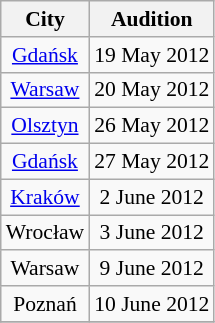<table class="wikitable" style="font-size:90%; text-align:center">
<tr>
<th>City</th>
<th>Audition</th>
</tr>
<tr>
<td><a href='#'>Gdańsk</a></td>
<td>19 May 2012</td>
</tr>
<tr>
<td><a href='#'>Warsaw</a></td>
<td>20 May 2012</td>
</tr>
<tr>
<td><a href='#'>Olsztyn</a></td>
<td>26 May 2012</td>
</tr>
<tr>
<td><a href='#'>Gdańsk</a></td>
<td>27 May 2012</td>
</tr>
<tr>
<td><a href='#'>Kraków</a></td>
<td>2 June 2012</td>
</tr>
<tr>
<td>Wrocław</td>
<td>3 June 2012</td>
</tr>
<tr>
<td>Warsaw</td>
<td>9 June 2012</td>
</tr>
<tr>
<td>Poznań</td>
<td>10 June 2012</td>
</tr>
<tr>
</tr>
</table>
